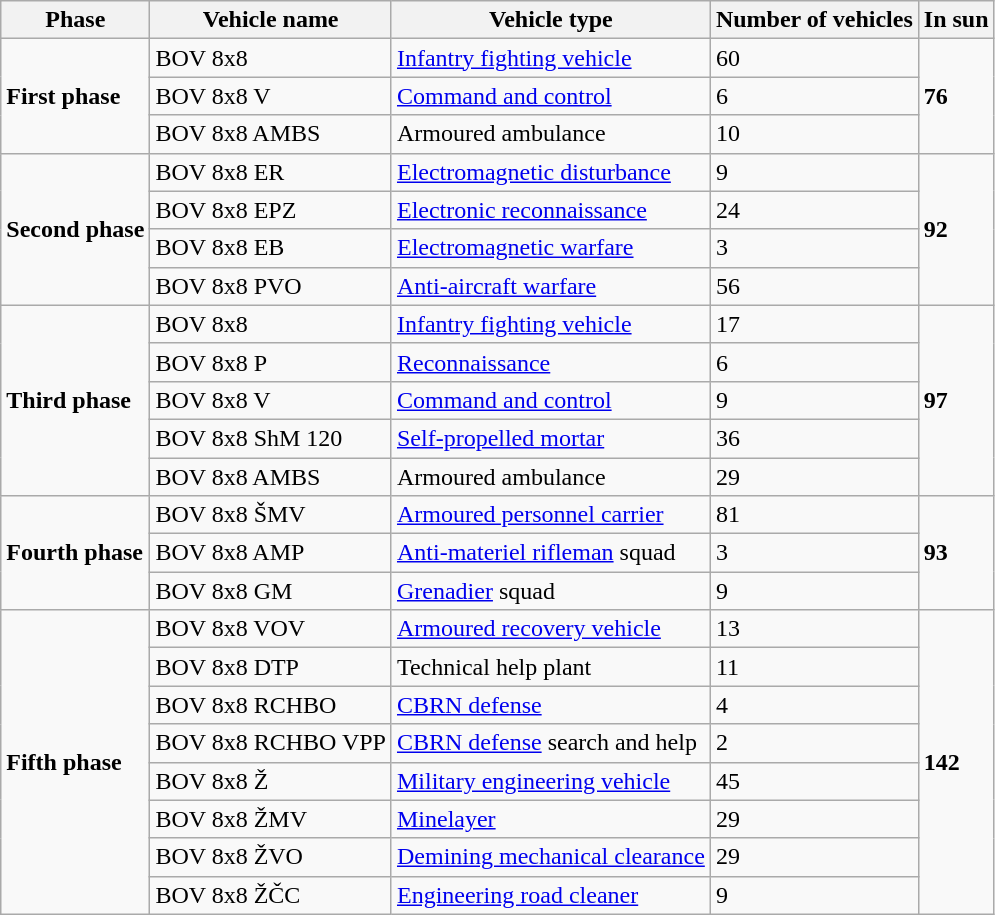<table class="wikitable">
<tr>
<th>Phase</th>
<th>Vehicle name</th>
<th>Vehicle type</th>
<th>Number of vehicles</th>
<th>In sun</th>
</tr>
<tr>
<td rowspan="3"><strong>First phase</strong></td>
<td>BOV 8x8</td>
<td><a href='#'>Infantry fighting vehicle</a></td>
<td>60</td>
<td rowspan="3"><strong>76</strong></td>
</tr>
<tr>
<td>BOV 8x8 V</td>
<td><a href='#'>Command and control</a></td>
<td>6</td>
</tr>
<tr>
<td>BOV 8x8 AMBS</td>
<td>Armoured ambulance</td>
<td>10</td>
</tr>
<tr>
<td rowspan="4"><strong>Second phase</strong></td>
<td>BOV 8x8 ER</td>
<td><a href='#'>Electromagnetic disturbance</a></td>
<td>9</td>
<td rowspan="4"><strong>92</strong></td>
</tr>
<tr>
<td>BOV 8x8 EPZ</td>
<td><a href='#'>Electronic reconnaissance</a></td>
<td>24</td>
</tr>
<tr>
<td>BOV 8x8 EB</td>
<td><a href='#'>Electromagnetic warfare</a></td>
<td>3</td>
</tr>
<tr>
<td>BOV 8x8 PVO</td>
<td><a href='#'>Anti-aircraft warfare</a></td>
<td>56</td>
</tr>
<tr>
<td rowspan="5"><strong>Third phase</strong></td>
<td>BOV 8x8</td>
<td><a href='#'>Infantry fighting vehicle</a></td>
<td>17</td>
<td rowspan="5"><strong>97</strong></td>
</tr>
<tr>
<td>BOV 8x8 P</td>
<td><a href='#'>Reconnaissance</a></td>
<td>6</td>
</tr>
<tr>
<td>BOV 8x8 V</td>
<td><a href='#'>Command and control</a></td>
<td>9</td>
</tr>
<tr>
<td>BOV 8x8 ShM 120</td>
<td><a href='#'>Self-propelled mortar</a></td>
<td>36</td>
</tr>
<tr>
<td>BOV 8x8 AMBS</td>
<td>Armoured ambulance</td>
<td>29</td>
</tr>
<tr>
<td rowspan="3"><strong>Fourth phase</strong></td>
<td>BOV 8x8 ŠMV</td>
<td><a href='#'>Armoured personnel carrier</a></td>
<td>81</td>
<td rowspan="3"><strong>93</strong></td>
</tr>
<tr>
<td>BOV 8x8 AMP</td>
<td><a href='#'>Anti-materiel rifleman</a> squad</td>
<td>3</td>
</tr>
<tr>
<td>BOV 8x8 GM</td>
<td><a href='#'>Grenadier</a> squad</td>
<td>9</td>
</tr>
<tr>
<td rowspan="8"><strong>Fifth phase</strong></td>
<td>BOV 8x8 VOV</td>
<td><a href='#'>Armoured recovery vehicle</a></td>
<td>13</td>
<td rowspan="8"><strong>142</strong></td>
</tr>
<tr>
<td>BOV 8x8 DTP</td>
<td>Technical help plant</td>
<td>11</td>
</tr>
<tr>
<td>BOV 8x8 RCHBO</td>
<td><a href='#'>CBRN defense</a></td>
<td>4</td>
</tr>
<tr>
<td>BOV 8x8 RCHBO VPP</td>
<td><a href='#'>CBRN defense</a> search and help</td>
<td>2</td>
</tr>
<tr>
<td>BOV 8x8 Ž</td>
<td><a href='#'>Military engineering vehicle</a></td>
<td>45</td>
</tr>
<tr>
<td>BOV 8x8 ŽMV</td>
<td><a href='#'>Minelayer</a></td>
<td>29</td>
</tr>
<tr>
<td>BOV 8x8 ŽVO</td>
<td><a href='#'>Demining mechanical clearance</a></td>
<td>29</td>
</tr>
<tr>
<td>BOV 8x8 ŽČC</td>
<td><a href='#'>Engineering road cleaner</a></td>
<td>9</td>
</tr>
</table>
